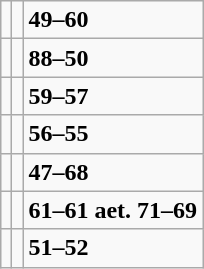<table class="wikitable">
<tr>
<td></td>
<td></td>
<td><strong>49–60</strong></td>
</tr>
<tr>
<td></td>
<td></td>
<td><strong>88–50</strong></td>
</tr>
<tr>
<td></td>
<td></td>
<td><strong>59–57</strong></td>
</tr>
<tr>
<td></td>
<td></td>
<td><strong>56–55</strong></td>
</tr>
<tr>
<td></td>
<td></td>
<td><strong>47–68</strong></td>
</tr>
<tr>
<td></td>
<td></td>
<td><strong>61–61 aet. 71–69</strong></td>
</tr>
<tr>
<td></td>
<td></td>
<td><strong>51–52</strong></td>
</tr>
</table>
